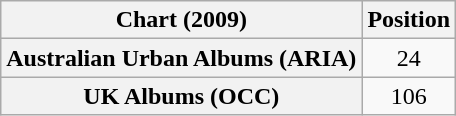<table class="wikitable sortable plainrowheaders" style="text-align:center">
<tr>
<th scope="col">Chart (2009)</th>
<th scope="col">Position</th>
</tr>
<tr>
<th scope="row">Australian Urban Albums (ARIA)</th>
<td>24</td>
</tr>
<tr>
<th scope="row">UK Albums (OCC)</th>
<td>106</td>
</tr>
</table>
